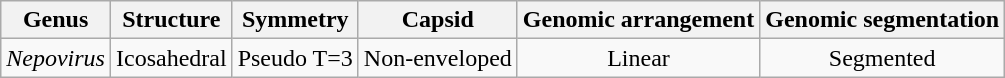<table class="wikitable sortable" style="text-align:center">
<tr>
<th>Genus</th>
<th>Structure</th>
<th>Symmetry</th>
<th>Capsid</th>
<th>Genomic arrangement</th>
<th>Genomic segmentation</th>
</tr>
<tr>
<td><em>Nepovirus</em></td>
<td>Icosahedral</td>
<td>Pseudo T=3</td>
<td>Non-enveloped</td>
<td>Linear</td>
<td>Segmented</td>
</tr>
</table>
